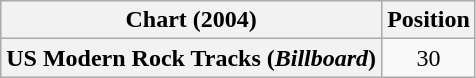<table class="wikitable plainrowheaders" style="text-align:center">
<tr>
<th scope="col">Chart (2004)</th>
<th scope="col">Position</th>
</tr>
<tr>
<th scope="row">US Modern Rock Tracks (<em>Billboard</em>)</th>
<td>30</td>
</tr>
</table>
